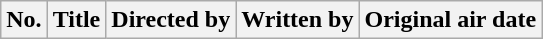<table class="wikitable plainrowheaders">
<tr>
<th style="background:#;">No.</th>
<th style="background:#;">Title</th>
<th style="background:#;">Directed by</th>
<th style="background:#;">Written by</th>
<th style="background:#;">Original air date<br>











</th>
</tr>
</table>
